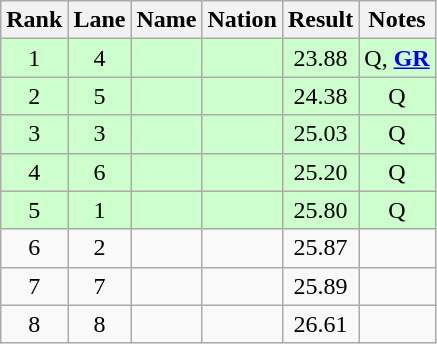<table class="wikitable" style="text-align:center">
<tr>
<th>Rank</th>
<th>Lane</th>
<th>Name</th>
<th>Nation</th>
<th>Result</th>
<th>Notes</th>
</tr>
<tr bgcolor=ccffcc>
<td>1</td>
<td>4</td>
<td align="left"></td>
<td align="left"></td>
<td>23.88</td>
<td>Q, <strong><a href='#'>GR</a></strong></td>
</tr>
<tr bgcolor=ccffcc>
<td>2</td>
<td>5</td>
<td align="left"></td>
<td align="left"></td>
<td>24.38</td>
<td>Q</td>
</tr>
<tr bgcolor=ccffcc>
<td>3</td>
<td>3</td>
<td align="left"></td>
<td align="left"></td>
<td>25.03</td>
<td>Q</td>
</tr>
<tr bgcolor=ccffcc>
<td>4</td>
<td>6</td>
<td align="left"></td>
<td align="left"></td>
<td>25.20</td>
<td>Q</td>
</tr>
<tr bgcolor=ccffcc>
<td>5</td>
<td>1</td>
<td align="left"></td>
<td align="left"></td>
<td>25.80</td>
<td>Q</td>
</tr>
<tr>
<td>6</td>
<td>2</td>
<td align="left"></td>
<td align="left"></td>
<td>25.87</td>
<td></td>
</tr>
<tr>
<td>7</td>
<td>7</td>
<td align="left"></td>
<td align="left"></td>
<td>25.89</td>
<td></td>
</tr>
<tr>
<td>8</td>
<td>8</td>
<td align="left"></td>
<td align="left"></td>
<td>26.61</td>
<td></td>
</tr>
</table>
